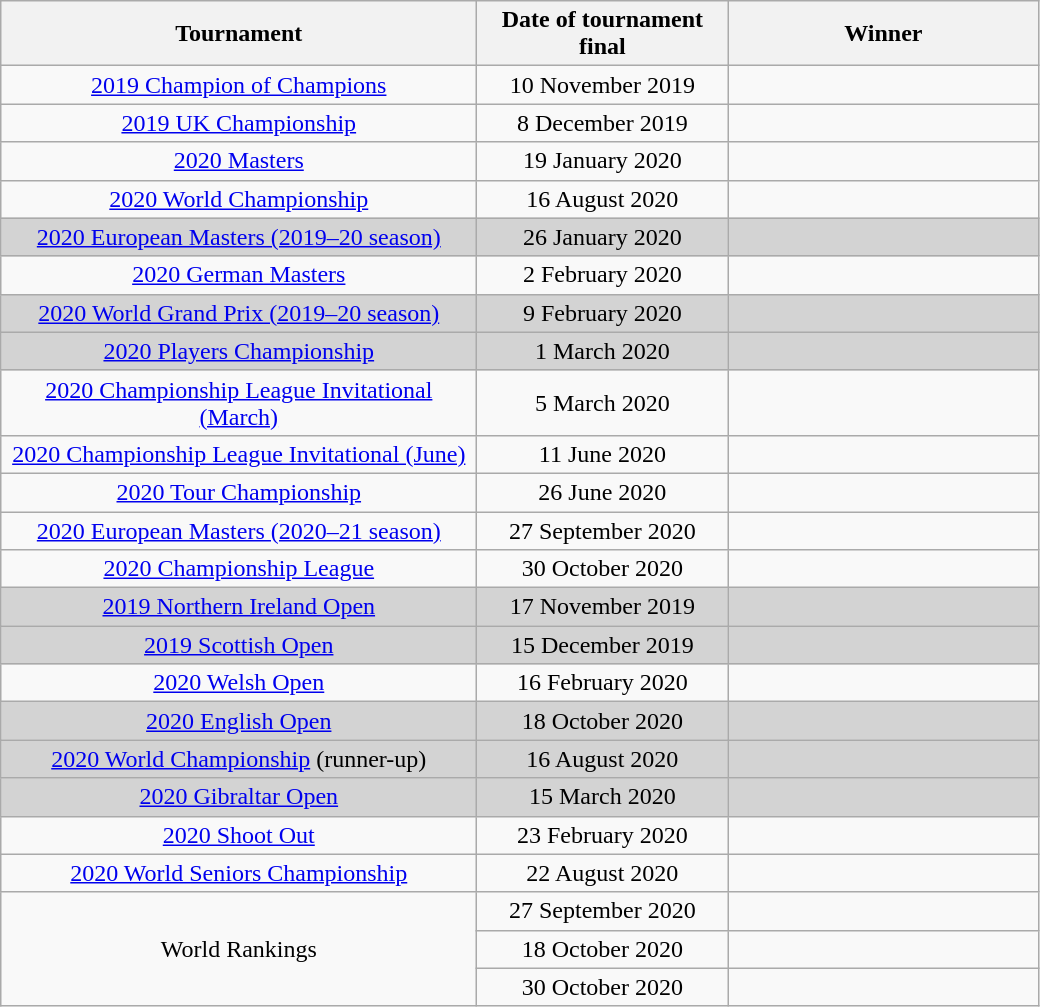<table class="wikitable">
<tr>
<th scope="col" style="width: 310px;">Tournament</th>
<th scope="col" style="width: 160px;">Date of tournament final</th>
<th scope="col" style="width: 200px;">Winner</th>
</tr>
<tr>
<td align="center"><a href='#'>2019 Champion of Champions</a></td>
<td align="center">10 November 2019</td>
<td></td>
</tr>
<tr>
<td align="center"><a href='#'>2019 UK Championship</a></td>
<td align="center">8 December 2019</td>
<td></td>
</tr>
<tr>
<td align="center"><a href='#'>2020 Masters</a></td>
<td align="center">19 January 2020</td>
<td></td>
</tr>
<tr>
<td align="center"><a href='#'>2020 World Championship</a></td>
<td align="center">16 August 2020</td>
<td></td>
</tr>
<tr style="background:lightgrey">
<td align="center"><a href='#'>2020 European Masters (2019–20 season)</a></td>
<td align="center">26 January 2020</td>
<td></td>
</tr>
<tr>
<td align="center"><a href='#'>2020 German Masters</a></td>
<td align="center">2 February 2020</td>
<td></td>
</tr>
<tr style="background:lightgrey">
<td align="center"><a href='#'>2020 World Grand Prix (2019–20 season)</a></td>
<td align="center">9 February 2020</td>
<td></td>
</tr>
<tr style="background:lightgrey">
<td align="center"><a href='#'>2020 Players Championship</a></td>
<td align="center">1 March 2020</td>
<td></td>
</tr>
<tr>
<td align="center"><a href='#'>2020 Championship League Invitational (March)</a></td>
<td align="center">5 March 2020</td>
<td></td>
</tr>
<tr>
<td align="center"><a href='#'>2020 Championship League Invitational (June)</a></td>
<td align="center">11 June 2020</td>
<td></td>
</tr>
<tr>
<td align="center"><a href='#'>2020 Tour Championship</a></td>
<td align="center">26 June 2020</td>
<td></td>
</tr>
<tr>
<td align="center"><a href='#'>2020 European Masters (2020–21 season)</a></td>
<td align="center">27 September 2020</td>
<td></td>
</tr>
<tr>
<td align="center"><a href='#'>2020 Championship League</a></td>
<td align="center">30 October 2020</td>
<td></td>
</tr>
<tr style="background:lightgrey">
<td align="center"><a href='#'>2019 Northern Ireland Open</a></td>
<td align="center">17 November 2019</td>
<td></td>
</tr>
<tr style="background:lightgrey">
<td align="center"><a href='#'>2019 Scottish Open</a></td>
<td align="center">15 December 2019</td>
<td></td>
</tr>
<tr>
<td align="center"><a href='#'>2020 Welsh Open</a></td>
<td align="center">16 February 2020</td>
<td></td>
</tr>
<tr style="background:lightgrey">
<td align="center"><a href='#'>2020 English Open</a></td>
<td align="center">18 October 2020</td>
<td></td>
</tr>
<tr style="background:lightgrey">
<td align="center"><a href='#'>2020 World Championship</a> (runner-up)</td>
<td align="center">16 August 2020</td>
<td></td>
</tr>
<tr style="background:lightgrey">
<td align="center"><a href='#'>2020 Gibraltar Open</a></td>
<td align="center">15 March 2020</td>
<td></td>
</tr>
<tr>
<td align="center"><a href='#'>2020 Shoot Out</a></td>
<td align="center">23 February 2020</td>
<td></td>
</tr>
<tr>
<td align="center"><a href='#'>2020 World Seniors Championship</a></td>
<td align="center">22 August 2020</td>
<td></td>
</tr>
<tr>
<td align="center" rowspan=3>World Rankings</td>
<td align="center">27 September 2020</td>
<td></td>
</tr>
<tr>
<td align="center">18 October 2020</td>
<td></td>
</tr>
<tr>
<td align="center">30 October 2020</td>
<td></td>
</tr>
</table>
